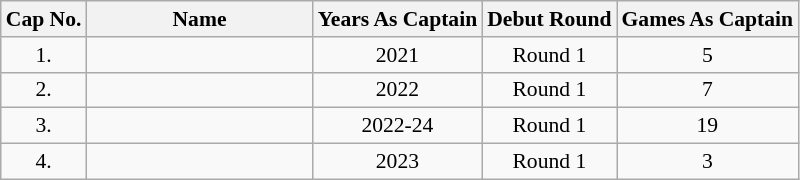<table class="wikitable sortable" style="text-align: center; font-size:90%">
<tr>
<th>Cap No.</th>
<th style="width:10em">Name</th>
<th>Years As Captain</th>
<th>Debut Round</th>
<th>Games As Captain</th>
</tr>
<tr>
<td>1.</td>
<td></td>
<td>2021</td>
<td>Round 1</td>
<td>5</td>
</tr>
<tr>
<td>2.</td>
<td></td>
<td>2022</td>
<td>Round 1</td>
<td>7</td>
</tr>
<tr>
<td>3.</td>
<td></td>
<td>2022-24</td>
<td>Round 1</td>
<td>19</td>
</tr>
<tr>
<td>4.</td>
<td></td>
<td>2023</td>
<td>Round 1</td>
<td>3</td>
</tr>
</table>
